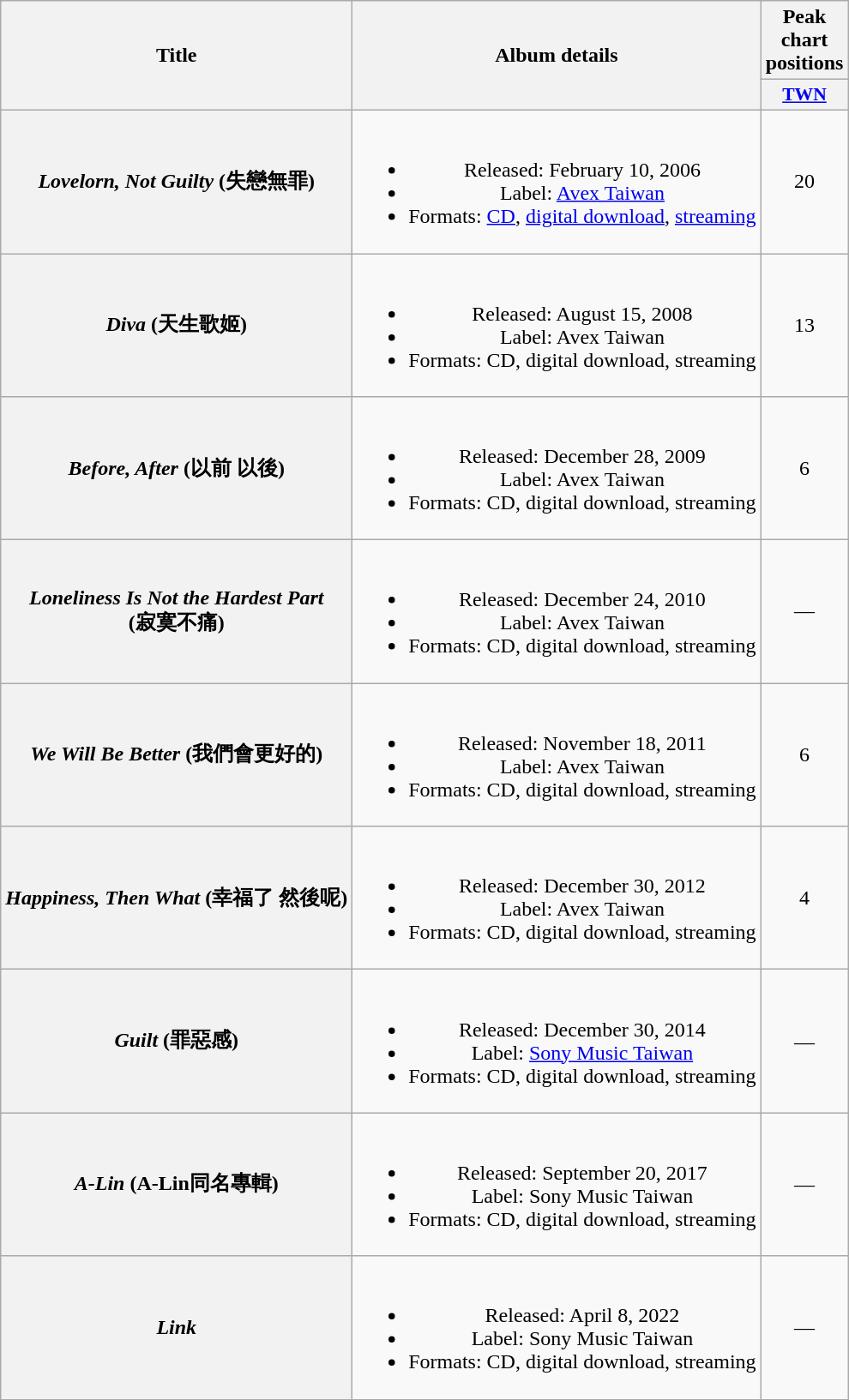<table class="wikitable plainrowheaders" style="text-align:center;">
<tr>
<th rowspan="2">Title</th>
<th rowspan="2">Album details</th>
<th>Peak chart positions</th>
</tr>
<tr>
<th scope="col" style="width:3em;font-size:90%;"><a href='#'>TWN</a><br></th>
</tr>
<tr>
<th scope="row"><em>Lovelorn, Not Guilty</em> (失戀無罪)</th>
<td><br><ul><li>Released: February 10, 2006</li><li>Label: <a href='#'>Avex Taiwan</a></li><li>Formats: <a href='#'>CD</a>, <a href='#'>digital download</a>, <a href='#'>streaming</a></li></ul></td>
<td>20</td>
</tr>
<tr>
<th scope="row"><em>Diva</em> (天生歌姬)</th>
<td><br><ul><li>Released: August 15, 2008</li><li>Label: Avex Taiwan</li><li>Formats: CD, digital download, streaming</li></ul></td>
<td>13</td>
</tr>
<tr>
<th scope="row"><em>Before, After</em> (以前 以後)</th>
<td><br><ul><li>Released: December 28, 2009</li><li>Label: Avex Taiwan</li><li>Formats: CD, digital download, streaming</li></ul></td>
<td>6</td>
</tr>
<tr>
<th scope="row"><em>Loneliness Is Not the Hardest Part</em><br>(寂寞不痛)</th>
<td><br><ul><li>Released: December 24, 2010</li><li>Label: Avex Taiwan</li><li>Formats: CD, digital download, streaming</li></ul></td>
<td>—</td>
</tr>
<tr>
<th scope="row"><em>We Will Be Better</em> (我們會更好的)</th>
<td><br><ul><li>Released: November 18, 2011</li><li>Label: Avex Taiwan</li><li>Formats: CD, digital download, streaming</li></ul></td>
<td>6</td>
</tr>
<tr>
<th scope="row"><em>Happiness, Then What</em> (幸福了 然後呢)</th>
<td><br><ul><li>Released: December 30, 2012</li><li>Label: Avex Taiwan</li><li>Formats: CD, digital download, streaming</li></ul></td>
<td>4</td>
</tr>
<tr>
<th scope="row"><em>Guilt</em> (罪惡感)</th>
<td><br><ul><li>Released: December 30, 2014</li><li>Label: <a href='#'>Sony Music Taiwan</a></li><li>Formats: CD, digital download, streaming</li></ul></td>
<td>—</td>
</tr>
<tr>
<th scope="row"><em>A-Lin</em> (A-Lin同名專輯)</th>
<td><br><ul><li>Released: September 20, 2017</li><li>Label: Sony Music Taiwan</li><li>Formats: CD, digital download, streaming</li></ul></td>
<td>—</td>
</tr>
<tr>
<th scope="row"><em>Link</em></th>
<td><br><ul><li>Released: April 8, 2022</li><li>Label: Sony Music Taiwan</li><li>Formats: CD, digital download, streaming</li></ul></td>
<td>—</td>
</tr>
</table>
